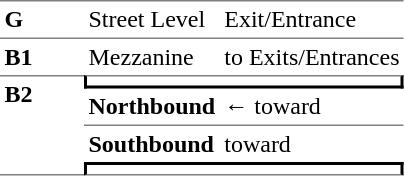<table border=0 cellspacing=0 cellpadding=3>
<tr>
<td style="border-top:solid 1px gray" width=50 valign=top><strong>G</strong></td>
<td style="border-top:solid 1px gray" valign=top>Street Level</td>
<td style="border-top:solid 1px gray" valign=top>Exit/Entrance</td>
</tr>
<tr>
<td style="border-top:solid 1px gray" valign=top><strong>B1</strong></td>
<td style="border-top:solid 1px gray" valign=top>Mezzanine</td>
<td style="border-top:solid 1px gray" valign=top>to Exits/Entrances</td>
</tr>
<tr>
<td style="border-top:solid 1px gray;border-bottom:solid 1px gray" rowspan=4 valign=top><strong>B2</strong></td>
<td style="border-top:solid 1px gray;border-right:solid 2px black;border-left:solid 2px black;border-bottom:solid 2px black;text-align:center" colspan=2></td>
</tr>
<tr>
<td style="border-bottom:solid 1px gray"><strong>Northbound</strong></td>
<td style="border-bottom:solid 1px gray">←   toward  </td>
</tr>
<tr>
<td><strong>Southbound</strong></td>
<td>   toward  </td>
</tr>
<tr>
<td style="border-top:solid 2px black;border-right:solid 2px black;border-left:solid 2px black;border-bottom:solid 1px gray;text-align:center" colspan=2></td>
</tr>
</table>
